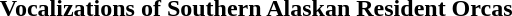<table class="toccolours" style="float:right; clear:right; margin-left: 1em;">
<tr style="text-align: center;">
<td><strong>Vocalizations of Southern Alaskan Resident Orcas</strong></td>
</tr>
<tr>
<td></td>
</tr>
</table>
